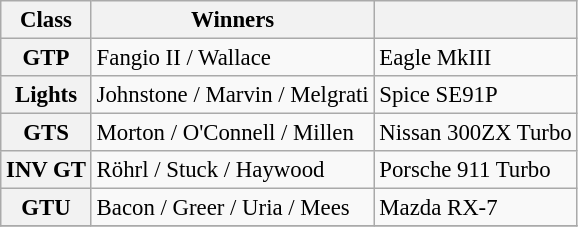<table class="wikitable" style="font-size: 95%">
<tr>
<th>Class</th>
<th>Winners</th>
<th></th>
</tr>
<tr>
<th>GTP</th>
<td>Fangio II / Wallace</td>
<td>Eagle MkIII</td>
</tr>
<tr>
<th>Lights</th>
<td>Johnstone / Marvin / Melgrati</td>
<td>Spice SE91P</td>
</tr>
<tr>
<th>GTS</th>
<td>Morton / O'Connell / Millen</td>
<td>Nissan 300ZX Turbo</td>
</tr>
<tr>
<th>INV GT</th>
<td>Röhrl / Stuck / Haywood</td>
<td>Porsche 911 Turbo</td>
</tr>
<tr>
<th>GTU</th>
<td>Bacon / Greer / Uria / Mees</td>
<td>Mazda RX-7</td>
</tr>
<tr>
</tr>
</table>
